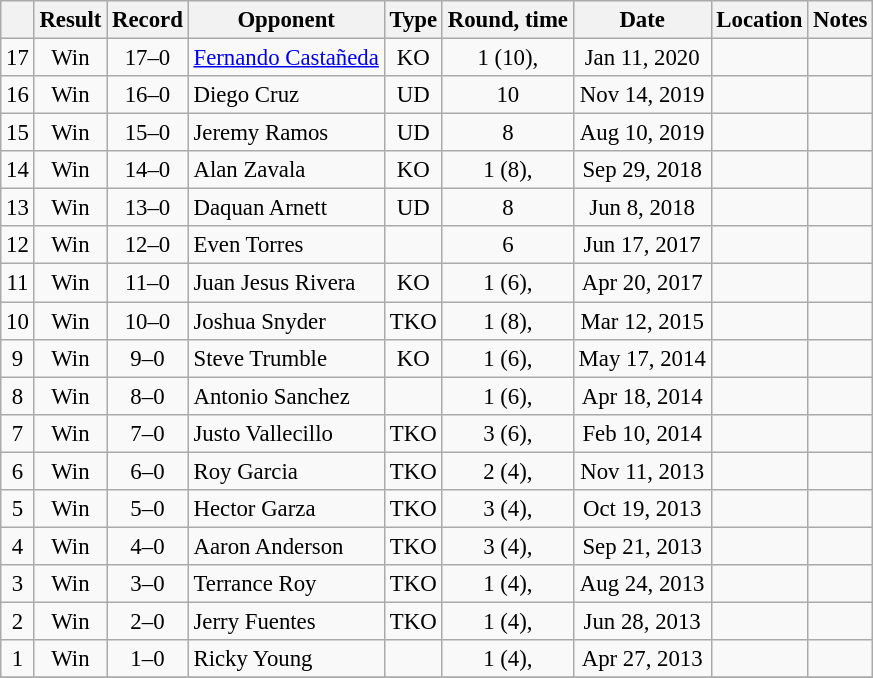<table class="wikitable" style="text-align:center; font-size:95%">
<tr>
<th></th>
<th>Result</th>
<th>Record</th>
<th>Opponent</th>
<th>Type</th>
<th>Round, time</th>
<th>Date</th>
<th>Location</th>
<th>Notes</th>
</tr>
<tr>
<td>17</td>
<td>Win</td>
<td>17–0</td>
<td align=left> <a href='#'>Fernando Castañeda</a></td>
<td>KO</td>
<td>1 (10), </td>
<td>Jan 11, 2020</td>
<td align=left></td>
<td align=left></td>
</tr>
<tr>
<td>16</td>
<td>Win</td>
<td>16–0</td>
<td align=left> Diego Cruz</td>
<td>UD</td>
<td>10</td>
<td>Nov 14, 2019</td>
<td align=left></td>
<td></td>
</tr>
<tr>
<td>15</td>
<td>Win</td>
<td>15–0</td>
<td align=left> Jeremy Ramos</td>
<td>UD</td>
<td>8</td>
<td>Aug 10, 2019</td>
<td align=left></td>
<td></td>
</tr>
<tr>
<td>14</td>
<td>Win</td>
<td>14–0</td>
<td align=left> Alan Zavala</td>
<td>KO</td>
<td>1 (8), </td>
<td>Sep 29, 2018</td>
<td align=left></td>
<td></td>
</tr>
<tr>
<td>13</td>
<td>Win</td>
<td>13–0</td>
<td align=left> Daquan Arnett</td>
<td>UD</td>
<td>8</td>
<td>Jun 8, 2018</td>
<td align=left></td>
<td></td>
</tr>
<tr>
<td>12</td>
<td>Win</td>
<td>12–0</td>
<td align=left> Even Torres</td>
<td></td>
<td>6</td>
<td>Jun 17, 2017</td>
<td align=left></td>
<td></td>
</tr>
<tr>
<td>11</td>
<td>Win</td>
<td>11–0</td>
<td align=left> Juan Jesus Rivera</td>
<td>KO</td>
<td>1 (6), </td>
<td>Apr 20, 2017</td>
<td align=left></td>
<td></td>
</tr>
<tr>
<td>10</td>
<td>Win</td>
<td>10–0</td>
<td align=left> Joshua Snyder</td>
<td>TKO</td>
<td>1 (8), </td>
<td>Mar 12, 2015</td>
<td align=left></td>
<td></td>
</tr>
<tr>
<td>9</td>
<td>Win</td>
<td>9–0</td>
<td align=left> Steve Trumble</td>
<td>KO</td>
<td>1 (6), </td>
<td>May 17, 2014</td>
<td align=left></td>
<td></td>
</tr>
<tr>
<td>8</td>
<td>Win</td>
<td>8–0</td>
<td align=left> Antonio Sanchez</td>
<td></td>
<td>1 (6), </td>
<td>Apr 18, 2014</td>
<td align=left></td>
<td></td>
</tr>
<tr>
<td>7</td>
<td>Win</td>
<td>7–0</td>
<td align=left> Justo Vallecillo</td>
<td>TKO</td>
<td>3 (6), </td>
<td>Feb 10, 2014</td>
<td align=left></td>
<td></td>
</tr>
<tr>
<td>6</td>
<td>Win</td>
<td>6–0</td>
<td align=left> Roy Garcia</td>
<td>TKO</td>
<td>2 (4), </td>
<td>Nov 11, 2013</td>
<td align=left></td>
<td></td>
</tr>
<tr>
<td>5</td>
<td>Win</td>
<td>5–0</td>
<td align=left> Hector Garza</td>
<td>TKO</td>
<td>3 (4), </td>
<td>Oct 19, 2013</td>
<td align=left></td>
<td></td>
</tr>
<tr>
<td>4</td>
<td>Win</td>
<td>4–0</td>
<td align=left> Aaron Anderson</td>
<td>TKO</td>
<td>3 (4), </td>
<td>Sep 21, 2013</td>
<td align=left></td>
<td></td>
</tr>
<tr>
<td>3</td>
<td>Win</td>
<td>3–0</td>
<td align=left> Terrance Roy</td>
<td>TKO</td>
<td>1 (4), </td>
<td>Aug 24, 2013</td>
<td align=left></td>
<td></td>
</tr>
<tr>
<td>2</td>
<td>Win</td>
<td>2–0</td>
<td align=left> Jerry Fuentes</td>
<td>TKO</td>
<td>1 (4), </td>
<td>Jun 28, 2013</td>
<td align=left></td>
<td></td>
</tr>
<tr>
<td>1</td>
<td>Win</td>
<td>1–0</td>
<td align=left> Ricky Young</td>
<td></td>
<td>1 (4), </td>
<td>Apr 27, 2013</td>
<td align=left></td>
<td></td>
</tr>
<tr>
</tr>
</table>
